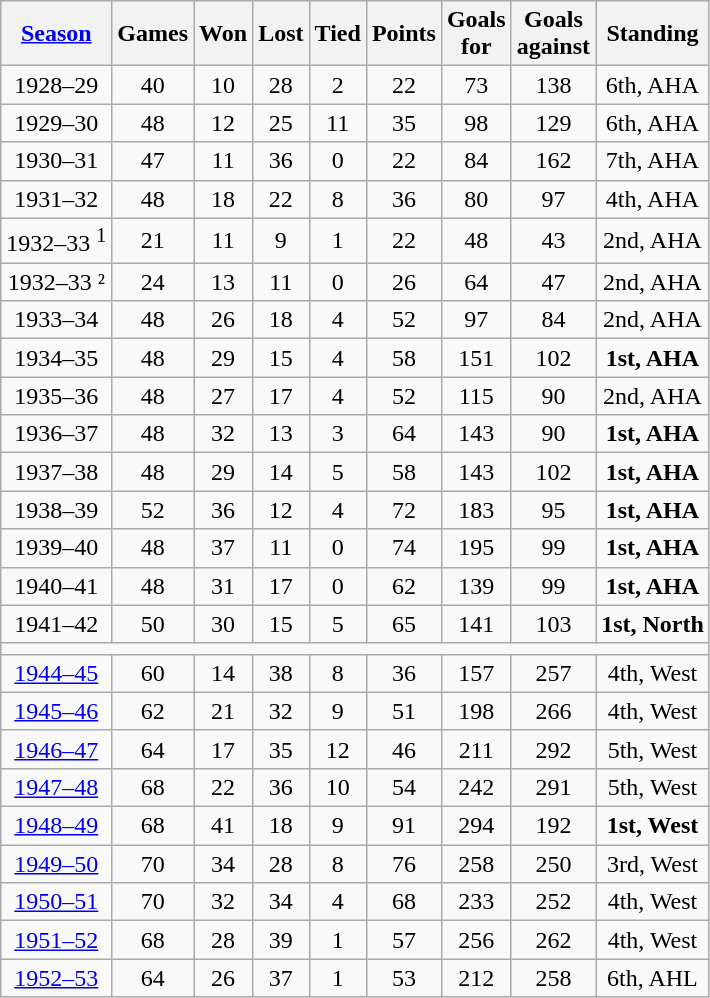<table class="wikitable" style="text-align:center">
<tr>
<th><a href='#'>Season</a></th>
<th>Games</th>
<th>Won</th>
<th>Lost</th>
<th>Tied</th>
<th>Points</th>
<th>Goals<br>for</th>
<th>Goals<br>against</th>
<th>Standing</th>
</tr>
<tr>
<td>1928–29</td>
<td>40</td>
<td>10</td>
<td>28</td>
<td>2</td>
<td>22</td>
<td>73</td>
<td>138</td>
<td>6th, AHA</td>
</tr>
<tr>
<td>1929–30</td>
<td>48</td>
<td>12</td>
<td>25</td>
<td>11</td>
<td>35</td>
<td>98</td>
<td>129</td>
<td>6th, AHA</td>
</tr>
<tr>
<td>1930–31</td>
<td>47</td>
<td>11</td>
<td>36</td>
<td>0</td>
<td>22</td>
<td>84</td>
<td>162</td>
<td>7th, AHA</td>
</tr>
<tr>
<td>1931–32</td>
<td>48</td>
<td>18</td>
<td>22</td>
<td>8</td>
<td>36</td>
<td>80</td>
<td>97</td>
<td>4th, AHA</td>
</tr>
<tr>
<td>1932–33 <sup>1</sup></td>
<td>21</td>
<td>11</td>
<td>9</td>
<td>1</td>
<td>22</td>
<td>48</td>
<td>43</td>
<td>2nd, AHA</td>
</tr>
<tr>
<td>1932–33 ²</td>
<td>24</td>
<td>13</td>
<td>11</td>
<td>0</td>
<td>26</td>
<td>64</td>
<td>47</td>
<td>2nd, AHA</td>
</tr>
<tr>
<td>1933–34</td>
<td>48</td>
<td>26</td>
<td>18</td>
<td>4</td>
<td>52</td>
<td>97</td>
<td>84</td>
<td>2nd, AHA</td>
</tr>
<tr>
<td>1934–35</td>
<td>48</td>
<td>29</td>
<td>15</td>
<td>4</td>
<td>58</td>
<td>151</td>
<td>102</td>
<td><strong>1st, AHA</strong></td>
</tr>
<tr>
<td>1935–36</td>
<td>48</td>
<td>27</td>
<td>17</td>
<td>4</td>
<td>52</td>
<td>115</td>
<td>90</td>
<td>2nd, AHA</td>
</tr>
<tr>
<td>1936–37</td>
<td>48</td>
<td>32</td>
<td>13</td>
<td>3</td>
<td>64</td>
<td>143</td>
<td>90</td>
<td><strong>1st, AHA</strong></td>
</tr>
<tr>
<td>1937–38</td>
<td>48</td>
<td>29</td>
<td>14</td>
<td>5</td>
<td>58</td>
<td>143</td>
<td>102</td>
<td><strong>1st, AHA</strong></td>
</tr>
<tr>
<td>1938–39</td>
<td>52</td>
<td>36</td>
<td>12</td>
<td>4</td>
<td>72</td>
<td>183</td>
<td>95</td>
<td><strong>1st, AHA</strong></td>
</tr>
<tr>
<td>1939–40</td>
<td>48</td>
<td>37</td>
<td>11</td>
<td>0</td>
<td>74</td>
<td>195</td>
<td>99</td>
<td><strong>1st, AHA</strong></td>
</tr>
<tr>
<td>1940–41</td>
<td>48</td>
<td>31</td>
<td>17</td>
<td>0</td>
<td>62</td>
<td>139</td>
<td>99</td>
<td><strong>1st, AHA</strong></td>
</tr>
<tr>
<td>1941–42</td>
<td>50</td>
<td>30</td>
<td>15</td>
<td>5</td>
<td>65</td>
<td>141</td>
<td>103</td>
<td><strong>1st, North</strong></td>
</tr>
<tr>
<td colspan="9"></td>
</tr>
<tr>
<td><a href='#'>1944–45</a></td>
<td>60</td>
<td>14</td>
<td>38</td>
<td>8</td>
<td>36</td>
<td>157</td>
<td>257</td>
<td>4th, West</td>
</tr>
<tr>
<td><a href='#'>1945–46</a></td>
<td>62</td>
<td>21</td>
<td>32</td>
<td>9</td>
<td>51</td>
<td>198</td>
<td>266</td>
<td>4th, West</td>
</tr>
<tr>
<td><a href='#'>1946–47</a></td>
<td>64</td>
<td>17</td>
<td>35</td>
<td>12</td>
<td>46</td>
<td>211</td>
<td>292</td>
<td>5th, West</td>
</tr>
<tr>
<td><a href='#'>1947–48</a></td>
<td>68</td>
<td>22</td>
<td>36</td>
<td>10</td>
<td>54</td>
<td>242</td>
<td>291</td>
<td>5th, West</td>
</tr>
<tr>
<td><a href='#'>1948–49</a></td>
<td>68</td>
<td>41</td>
<td>18</td>
<td>9</td>
<td>91</td>
<td>294</td>
<td>192</td>
<td><strong>1st, West</strong></td>
</tr>
<tr>
<td><a href='#'>1949–50</a></td>
<td>70</td>
<td>34</td>
<td>28</td>
<td>8</td>
<td>76</td>
<td>258</td>
<td>250</td>
<td>3rd, West</td>
</tr>
<tr>
<td><a href='#'>1950–51</a></td>
<td>70</td>
<td>32</td>
<td>34</td>
<td>4</td>
<td>68</td>
<td>233</td>
<td>252</td>
<td>4th, West</td>
</tr>
<tr>
<td><a href='#'>1951–52</a></td>
<td>68</td>
<td>28</td>
<td>39</td>
<td>1</td>
<td>57</td>
<td>256</td>
<td>262</td>
<td>4th, West</td>
</tr>
<tr>
<td><a href='#'>1952–53</a></td>
<td>64</td>
<td>26</td>
<td>37</td>
<td>1</td>
<td>53</td>
<td>212</td>
<td>258</td>
<td>6th, AHL</td>
</tr>
</table>
